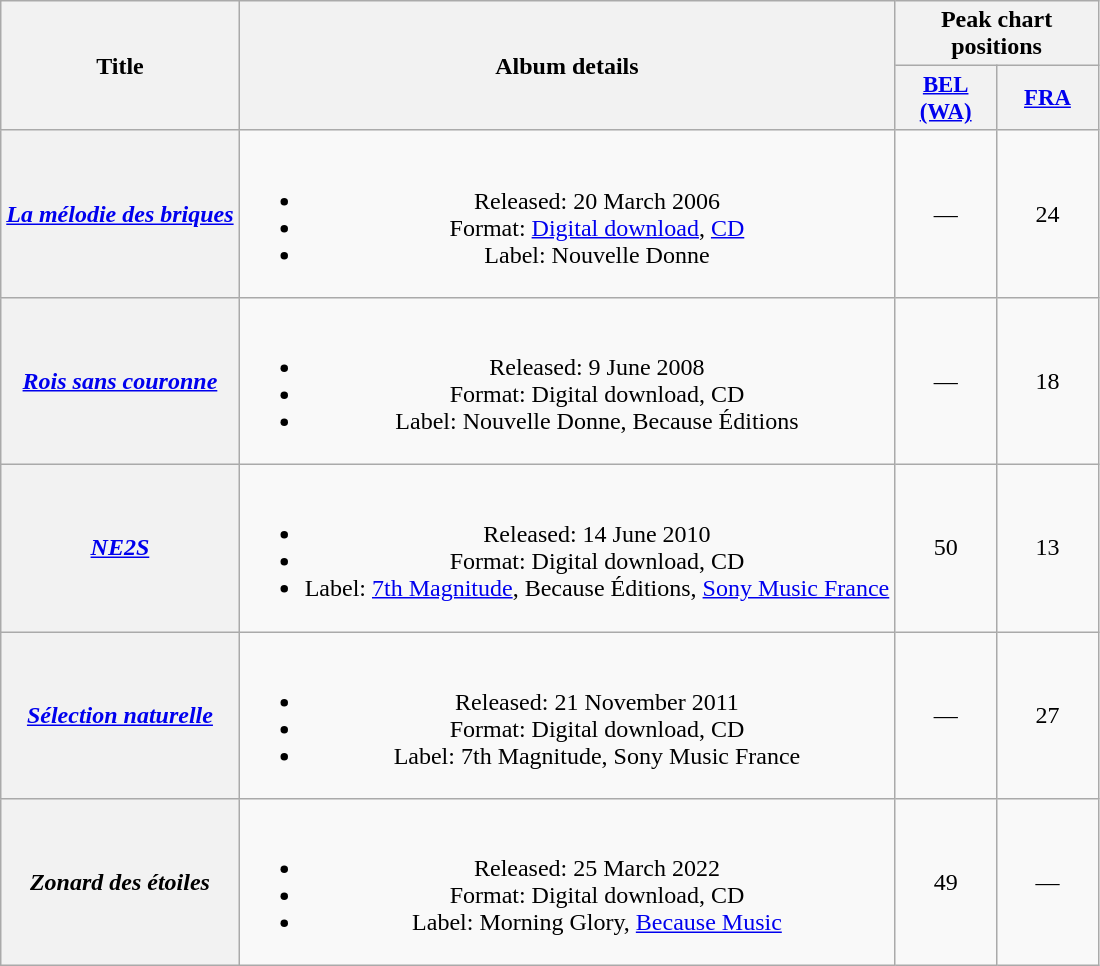<table class="wikitable plainrowheaders" style="text-align:center;">
<tr>
<th scope="col" rowspan="2">Title</th>
<th scope="col" rowspan="2">Album details</th>
<th scope="col" colspan="2">Peak chart positions</th>
</tr>
<tr>
<th scope="col" style="width:4em;font-size:95%;"><a href='#'>BEL (WA)</a><br></th>
<th scope="col" style="width:4em;font-size:95%;"><a href='#'>FRA</a><br></th>
</tr>
<tr>
<th scope="row"><em><a href='#'>La mélodie des briques</a></em></th>
<td><br><ul><li>Released: 20 March 2006</li><li>Format: <a href='#'>Digital download</a>, <a href='#'>CD</a></li><li>Label: Nouvelle Donne</li></ul></td>
<td>—</td>
<td>24</td>
</tr>
<tr>
<th scope="row"><em><a href='#'>Rois sans couronne</a></em></th>
<td><br><ul><li>Released: 9 June 2008</li><li>Format: Digital download, CD</li><li>Label: Nouvelle Donne, Because Éditions</li></ul></td>
<td>—</td>
<td>18</td>
</tr>
<tr>
<th scope="row"><em><a href='#'>NE2S</a></em></th>
<td><br><ul><li>Released: 14 June 2010</li><li>Format: Digital download, CD</li><li>Label: <a href='#'>7th Magnitude</a>, Because Éditions, <a href='#'>Sony Music France</a></li></ul></td>
<td>50</td>
<td>13</td>
</tr>
<tr>
<th scope="row"><em><a href='#'>Sélection naturelle</a></em></th>
<td><br><ul><li>Released: 21 November 2011</li><li>Format: Digital download, CD</li><li>Label: 7th Magnitude, Sony Music France</li></ul></td>
<td>—</td>
<td>27</td>
</tr>
<tr>
<th scope="row"><em>Zonard des étoiles</em></th>
<td><br><ul><li>Released: 25 March 2022</li><li>Format: Digital download, CD</li><li>Label: Morning Glory, <a href='#'>Because Music</a></li></ul></td>
<td>49</td>
<td>—</td>
</tr>
</table>
